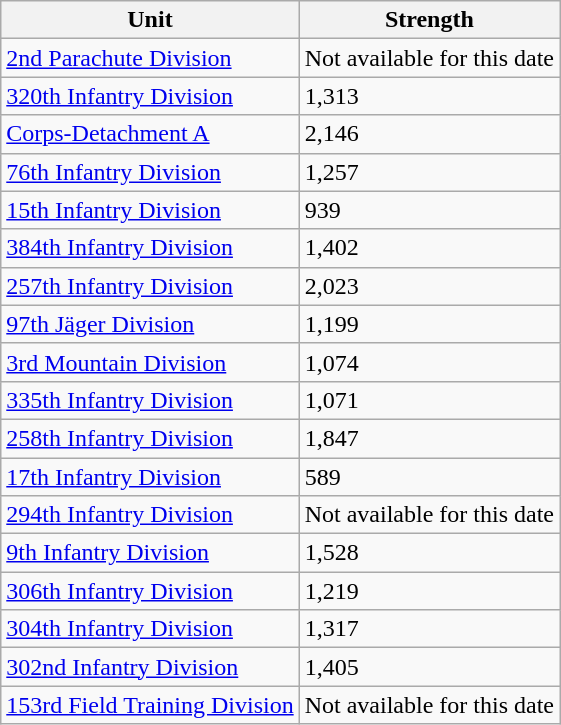<table class="wikitable">
<tr>
<th>Unit</th>
<th>Strength</th>
</tr>
<tr>
<td><a href='#'>2nd Parachute Division</a></td>
<td>Not available for this date</td>
</tr>
<tr>
<td><a href='#'>320th Infantry Division</a></td>
<td>1,313</td>
</tr>
<tr>
<td><a href='#'>Corps-Detachment A</a></td>
<td>2,146</td>
</tr>
<tr>
<td><a href='#'>76th Infantry Division</a></td>
<td>1,257</td>
</tr>
<tr>
<td><a href='#'>15th Infantry Division</a></td>
<td>939</td>
</tr>
<tr>
<td><a href='#'>384th Infantry Division</a></td>
<td>1,402</td>
</tr>
<tr>
<td><a href='#'>257th Infantry Division</a></td>
<td>2,023</td>
</tr>
<tr>
<td><a href='#'>97th Jäger Division</a></td>
<td>1,199</td>
</tr>
<tr>
<td><a href='#'>3rd Mountain Division</a></td>
<td>1,074</td>
</tr>
<tr>
<td><a href='#'>335th Infantry Division</a></td>
<td>1,071</td>
</tr>
<tr>
<td><a href='#'>258th Infantry Division</a></td>
<td>1,847</td>
</tr>
<tr>
<td><a href='#'>17th Infantry Division</a></td>
<td>589</td>
</tr>
<tr>
<td><a href='#'>294th Infantry Division</a></td>
<td>Not available for this date</td>
</tr>
<tr>
<td><a href='#'>9th Infantry Division</a></td>
<td>1,528</td>
</tr>
<tr>
<td><a href='#'>306th Infantry Division</a></td>
<td>1,219</td>
</tr>
<tr>
<td><a href='#'>304th Infantry Division</a></td>
<td>1,317</td>
</tr>
<tr>
<td><a href='#'>302nd Infantry Division</a></td>
<td>1,405</td>
</tr>
<tr>
<td><a href='#'>153rd Field Training Division</a></td>
<td>Not available for this date</td>
</tr>
</table>
